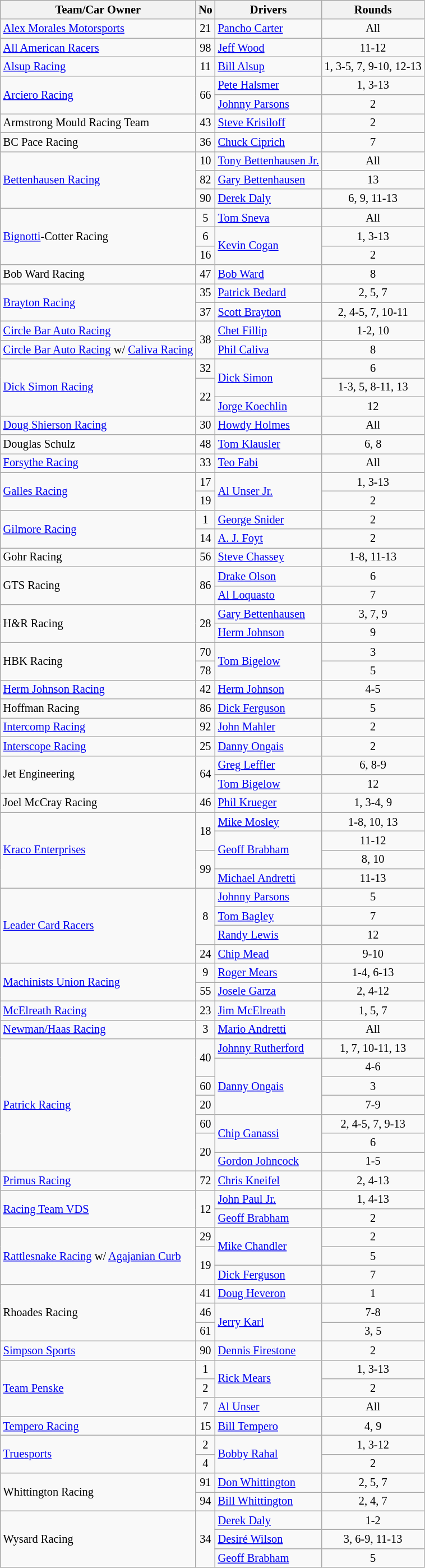<table class="wikitable" style="font-size: 85%;">
<tr>
<th>Team/Car Owner</th>
<th>No</th>
<th>Drivers</th>
<th>Rounds</th>
</tr>
<tr>
<td rowspan=1><a href='#'>Alex Morales Motorsports</a></td>
<td align="center">21</td>
<td> <a href='#'>Pancho Carter</a></td>
<td align="center">All</td>
</tr>
<tr>
<td rowspan=1><a href='#'>All American Racers</a></td>
<td align="center">98</td>
<td> <a href='#'>Jeff Wood</a></td>
<td align="center">11-12</td>
</tr>
<tr>
<td rowspan=1><a href='#'>Alsup Racing</a></td>
<td align="center">11</td>
<td> <a href='#'>Bill Alsup</a></td>
<td align="center">1, 3-5, 7, 9-10, 12-13</td>
</tr>
<tr>
<td rowspan=2><a href='#'>Arciero Racing</a></td>
<td rowspan=2 align="center">66</td>
<td> <a href='#'>Pete Halsmer</a></td>
<td align="center">1, 3-13</td>
</tr>
<tr>
<td> <a href='#'>Johnny Parsons</a></td>
<td align="center">2</td>
</tr>
<tr>
<td rowspan=1>Armstrong Mould Racing Team</td>
<td align="center">43</td>
<td> <a href='#'>Steve Krisiloff</a></td>
<td align="center">2</td>
</tr>
<tr>
<td rowspan=1>BC Pace Racing</td>
<td align="center">36</td>
<td> <a href='#'>Chuck Ciprich</a></td>
<td align="center">7</td>
</tr>
<tr>
<td rowspan=3><a href='#'>Bettenhausen Racing</a></td>
<td align="center">10</td>
<td> <a href='#'>Tony Bettenhausen Jr.</a></td>
<td align="center">All</td>
</tr>
<tr>
<td align="center">82</td>
<td> <a href='#'>Gary Bettenhausen</a></td>
<td align="center">13</td>
</tr>
<tr>
<td align="center">90</td>
<td> <a href='#'>Derek Daly</a></td>
<td align="center">6, 9, 11-13</td>
</tr>
<tr>
<td rowspan=3><a href='#'>Bignotti</a>-Cotter Racing</td>
<td align="center">5</td>
<td> <a href='#'>Tom Sneva</a></td>
<td align="center">All</td>
</tr>
<tr>
<td align="center">6</td>
<td rowspan=2> <a href='#'>Kevin Cogan</a></td>
<td align="center">1, 3-13</td>
</tr>
<tr>
<td align="center">16</td>
<td align="center">2</td>
</tr>
<tr>
<td rowspan=1>Bob Ward Racing</td>
<td align="center">47</td>
<td> <a href='#'>Bob Ward</a></td>
<td align="center">8</td>
</tr>
<tr>
<td rowspan=2><a href='#'>Brayton Racing</a></td>
<td align="center">35</td>
<td> <a href='#'>Patrick Bedard</a></td>
<td align="center">2, 5, 7</td>
</tr>
<tr>
<td align="center">37</td>
<td> <a href='#'>Scott Brayton</a></td>
<td align="center">2, 4-5, 7, 10-11</td>
</tr>
<tr>
<td rowspan=1><a href='#'>Circle Bar Auto Racing</a></td>
<td rowspan=2 align="center">38</td>
<td> <a href='#'>Chet Fillip</a></td>
<td align="center">1-2, 10</td>
</tr>
<tr>
<td rowspan=1><a href='#'>Circle Bar Auto Racing</a> w/ <a href='#'>Caliva Racing</a></td>
<td> <a href='#'>Phil Caliva</a></td>
<td align="center">8</td>
</tr>
<tr>
<td rowspan=3><a href='#'>Dick Simon Racing</a></td>
<td align="center">32</td>
<td rowspan=2> <a href='#'>Dick Simon</a></td>
<td align="center">6</td>
</tr>
<tr>
<td rowspan=2 align="center">22</td>
<td align="center">1-3, 5, 8-11, 13</td>
</tr>
<tr>
<td rowspan=1> <a href='#'>Jorge Koechlin</a></td>
<td align="center">12</td>
</tr>
<tr>
<td rowspan=1><a href='#'>Doug Shierson Racing</a></td>
<td align="center">30</td>
<td> <a href='#'>Howdy Holmes</a></td>
<td align="center">All</td>
</tr>
<tr>
<td rowspan=1>Douglas Schulz</td>
<td align="center">48</td>
<td> <a href='#'>Tom Klausler</a></td>
<td align="center">6, 8</td>
</tr>
<tr>
<td rowspan=1><a href='#'>Forsythe Racing</a></td>
<td align="center">33</td>
<td> <a href='#'>Teo Fabi</a></td>
<td align="center">All</td>
</tr>
<tr>
<td rowspan=2><a href='#'>Galles Racing</a></td>
<td align="center">17</td>
<td rowspan=2> <a href='#'>Al Unser Jr.</a></td>
<td align="center">1, 3-13</td>
</tr>
<tr>
<td align="center">19</td>
<td align="center">2</td>
</tr>
<tr>
<td rowspan=2><a href='#'>Gilmore Racing</a></td>
<td align="center">1</td>
<td> <a href='#'>George Snider</a></td>
<td align="center">2</td>
</tr>
<tr>
<td align="center">14</td>
<td> <a href='#'>A. J. Foyt</a></td>
<td align="center">2</td>
</tr>
<tr>
<td rowspan=1>Gohr Racing</td>
<td align="center">56</td>
<td> <a href='#'>Steve Chassey</a></td>
<td align="center">1-8, 11-13</td>
</tr>
<tr>
<td rowspan=2>GTS Racing</td>
<td rowspan=2 align="center">86</td>
<td> <a href='#'>Drake Olson</a></td>
<td align="center">6</td>
</tr>
<tr>
<td> <a href='#'>Al Loquasto</a></td>
<td align="center">7</td>
</tr>
<tr>
<td rowspan=2>H&R Racing</td>
<td rowspan=2 align="center">28</td>
<td> <a href='#'>Gary Bettenhausen</a></td>
<td align="center">3, 7, 9</td>
</tr>
<tr>
<td> <a href='#'>Herm Johnson</a></td>
<td align="center">9</td>
</tr>
<tr>
<td rowspan=2>HBK Racing</td>
<td align="center">70</td>
<td rowspan=2> <a href='#'>Tom Bigelow</a></td>
<td align="center">3</td>
</tr>
<tr>
<td align="center">78</td>
<td align="center">5</td>
</tr>
<tr>
<td rowspan=1><a href='#'>Herm Johnson Racing</a></td>
<td align="center">42</td>
<td> <a href='#'>Herm Johnson</a></td>
<td align="center">4-5</td>
</tr>
<tr>
<td rowspan=1>Hoffman Racing</td>
<td align="center">86</td>
<td> <a href='#'>Dick Ferguson</a></td>
<td align="center">5</td>
</tr>
<tr>
<td rowspan=1><a href='#'>Intercomp Racing</a></td>
<td align="center">92</td>
<td> <a href='#'>John Mahler</a></td>
<td align="center">2</td>
</tr>
<tr>
<td rowspan=1><a href='#'>Interscope Racing</a></td>
<td align="center">25</td>
<td> <a href='#'>Danny Ongais</a></td>
<td align="center">2</td>
</tr>
<tr>
<td rowspan=2>Jet Engineering</td>
<td rowspan=2 align="center">64</td>
<td> <a href='#'>Greg Leffler</a></td>
<td align="center">6, 8-9</td>
</tr>
<tr>
<td> <a href='#'>Tom Bigelow</a></td>
<td align="center">12</td>
</tr>
<tr>
<td rowspan=1>Joel McCray Racing</td>
<td align="center">46</td>
<td> <a href='#'>Phil Krueger</a></td>
<td align="center">1, 3-4, 9</td>
</tr>
<tr>
<td rowspan=4><a href='#'>Kraco Enterprises</a></td>
<td rowspan=2 align="center">18</td>
<td> <a href='#'>Mike Mosley</a></td>
<td align="center">1-8, 10, 13</td>
</tr>
<tr>
<td rowspan=2> <a href='#'>Geoff Brabham</a></td>
<td align="center">11-12</td>
</tr>
<tr>
<td rowspan=2 align="center">99</td>
<td align="center">8, 10</td>
</tr>
<tr>
<td rowspan=1> <a href='#'>Michael Andretti</a></td>
<td align="center">11-13</td>
</tr>
<tr>
<td rowspan=4><a href='#'>Leader Card Racers</a></td>
<td rowspan=3 align="center">8</td>
<td> <a href='#'>Johnny Parsons</a></td>
<td align="center">5</td>
</tr>
<tr>
<td> <a href='#'>Tom Bagley</a></td>
<td align="center">7</td>
</tr>
<tr>
<td> <a href='#'>Randy Lewis</a></td>
<td align="center">12</td>
</tr>
<tr>
<td rowspan=1 align="center">24</td>
<td> <a href='#'>Chip Mead</a></td>
<td align="center">9-10</td>
</tr>
<tr>
<td rowspan=2><a href='#'>Machinists Union Racing</a></td>
<td align="center">9</td>
<td> <a href='#'>Roger Mears</a></td>
<td align="center">1-4, 6-13</td>
</tr>
<tr>
<td align="center">55</td>
<td> <a href='#'>Josele Garza</a></td>
<td align="center">2, 4-12</td>
</tr>
<tr>
<td rowspan=1><a href='#'>McElreath Racing</a></td>
<td align="center">23</td>
<td> <a href='#'>Jim McElreath</a></td>
<td align="center">1, 5, 7</td>
</tr>
<tr>
<td rowspan=1><a href='#'>Newman/Haas Racing</a></td>
<td align="center">3</td>
<td> <a href='#'>Mario Andretti</a></td>
<td align="center">All</td>
</tr>
<tr>
<td rowspan=7><a href='#'>Patrick Racing</a></td>
<td rowspan=2 align="center">40</td>
<td> <a href='#'>Johnny Rutherford</a></td>
<td align="center">1, 7, 10-11, 13</td>
</tr>
<tr>
<td rowspan=3> <a href='#'>Danny Ongais</a></td>
<td align="center">4-6</td>
</tr>
<tr>
<td rowspan=1 align="center">60</td>
<td align="center">3</td>
</tr>
<tr>
<td rowspan=1 align="center">20</td>
<td align="center">7-9</td>
</tr>
<tr>
<td rowspan=1 align="center">60</td>
<td rowspan=2> <a href='#'>Chip Ganassi</a></td>
<td align="center">2, 4-5, 7, 9-13</td>
</tr>
<tr>
<td rowspan=2 align="center">20</td>
<td align="center">6</td>
</tr>
<tr>
<td> <a href='#'>Gordon Johncock</a></td>
<td align="center">1-5</td>
</tr>
<tr>
<td rowspan=1><a href='#'>Primus Racing</a></td>
<td align="center">72</td>
<td> <a href='#'>Chris Kneifel</a></td>
<td align="center">2, 4-13</td>
</tr>
<tr>
<td rowspan=2><a href='#'>Racing Team VDS</a></td>
<td rowspan=2 align="center">12</td>
<td> <a href='#'>John Paul Jr.</a></td>
<td align="center">1, 4-13</td>
</tr>
<tr>
<td> <a href='#'>Geoff Brabham</a></td>
<td align="center">2</td>
</tr>
<tr>
<td rowspan=3><a href='#'>Rattlesnake Racing</a> w/ <a href='#'>Agajanian Curb</a></td>
<td align="center">29</td>
<td rowspan=2> <a href='#'>Mike Chandler</a></td>
<td align="center">2</td>
</tr>
<tr>
<td rowspan=2 align="center">19</td>
<td align="center">5</td>
</tr>
<tr>
<td> <a href='#'>Dick Ferguson</a></td>
<td align="center">7</td>
</tr>
<tr>
<td rowspan=3>Rhoades Racing</td>
<td align="center">41</td>
<td> <a href='#'>Doug Heveron</a></td>
<td align="center">1</td>
</tr>
<tr>
<td align="center">46</td>
<td rowspan=2> <a href='#'>Jerry Karl</a></td>
<td align="center">7-8</td>
</tr>
<tr>
<td align="center">61</td>
<td align="center">3, 5</td>
</tr>
<tr>
<td rowspan=1><a href='#'>Simpson Sports</a></td>
<td align="center">90</td>
<td> <a href='#'>Dennis Firestone</a></td>
<td align="center">2</td>
</tr>
<tr>
<td rowspan=3><a href='#'>Team Penske</a></td>
<td align="center">1</td>
<td rowspan=2> <a href='#'>Rick Mears</a></td>
<td align="center">1, 3-13</td>
</tr>
<tr>
<td align="center">2</td>
<td align="center">2</td>
</tr>
<tr>
<td align="center">7</td>
<td> <a href='#'>Al Unser</a></td>
<td align="center">All</td>
</tr>
<tr>
<td rowspan=1><a href='#'>Tempero Racing</a></td>
<td align="center">15</td>
<td> <a href='#'>Bill Tempero</a></td>
<td align="center">4, 9</td>
</tr>
<tr>
<td rowspan=2><a href='#'>Truesports</a></td>
<td align="center">2</td>
<td rowspan=2> <a href='#'>Bobby Rahal</a></td>
<td align="center">1, 3-12</td>
</tr>
<tr>
<td align="center">4</td>
<td align="center">2</td>
</tr>
<tr>
<td rowspan=2>Whittington Racing</td>
<td align="center">91</td>
<td> <a href='#'>Don Whittington</a></td>
<td align="center">2, 5, 7</td>
</tr>
<tr>
<td align="center">94</td>
<td> <a href='#'>Bill Whittington</a></td>
<td align="center">2, 4, 7</td>
</tr>
<tr>
<td rowspan=3>Wysard Racing</td>
<td rowspan=3 align="center">34</td>
<td> <a href='#'>Derek Daly</a></td>
<td align="center">1-2</td>
</tr>
<tr>
<td> <a href='#'>Desiré Wilson</a></td>
<td align="center">3, 6-9, 11-13</td>
</tr>
<tr>
<td> <a href='#'>Geoff Brabham</a></td>
<td align="center">5</td>
</tr>
</table>
